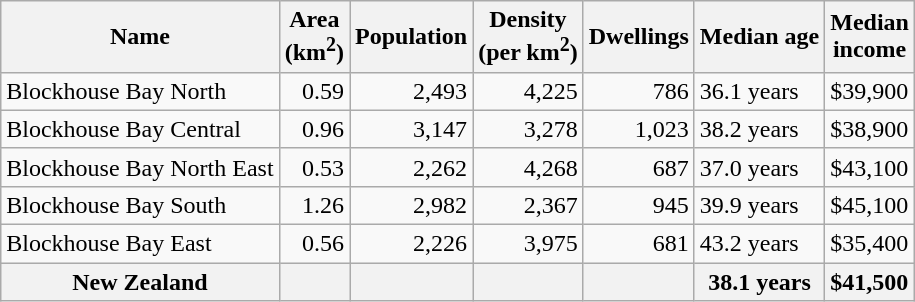<table class="wikitable">
<tr>
<th>Name</th>
<th>Area<br>(km<sup>2</sup>)</th>
<th>Population</th>
<th>Density<br>(per km<sup>2</sup>)</th>
<th>Dwellings</th>
<th>Median age</th>
<th>Median<br>income</th>
</tr>
<tr>
<td>Blockhouse Bay North</td>
<td style="text-align:right;">0.59</td>
<td style="text-align:right;">2,493</td>
<td style="text-align:right;">4,225</td>
<td style="text-align:right;">786</td>
<td>36.1 years</td>
<td>$39,900</td>
</tr>
<tr>
<td>Blockhouse Bay Central</td>
<td style="text-align:right;">0.96</td>
<td style="text-align:right;">3,147</td>
<td style="text-align:right;">3,278</td>
<td style="text-align:right;">1,023</td>
<td>38.2 years</td>
<td>$38,900</td>
</tr>
<tr>
<td>Blockhouse Bay North East</td>
<td style="text-align:right;">0.53</td>
<td style="text-align:right;">2,262</td>
<td style="text-align:right;">4,268</td>
<td style="text-align:right;">687</td>
<td>37.0 years</td>
<td>$43,100</td>
</tr>
<tr>
<td>Blockhouse Bay South</td>
<td style="text-align:right;">1.26</td>
<td style="text-align:right;">2,982</td>
<td style="text-align:right;">2,367</td>
<td style="text-align:right;">945</td>
<td>39.9 years</td>
<td>$45,100</td>
</tr>
<tr>
<td>Blockhouse Bay East</td>
<td style="text-align:right;">0.56</td>
<td style="text-align:right;">2,226</td>
<td style="text-align:right;">3,975</td>
<td style="text-align:right;">681</td>
<td>43.2 years</td>
<td>$35,400</td>
</tr>
<tr>
<th>New Zealand</th>
<th></th>
<th></th>
<th></th>
<th></th>
<th>38.1 years</th>
<th style="text-align:left;">$41,500</th>
</tr>
</table>
